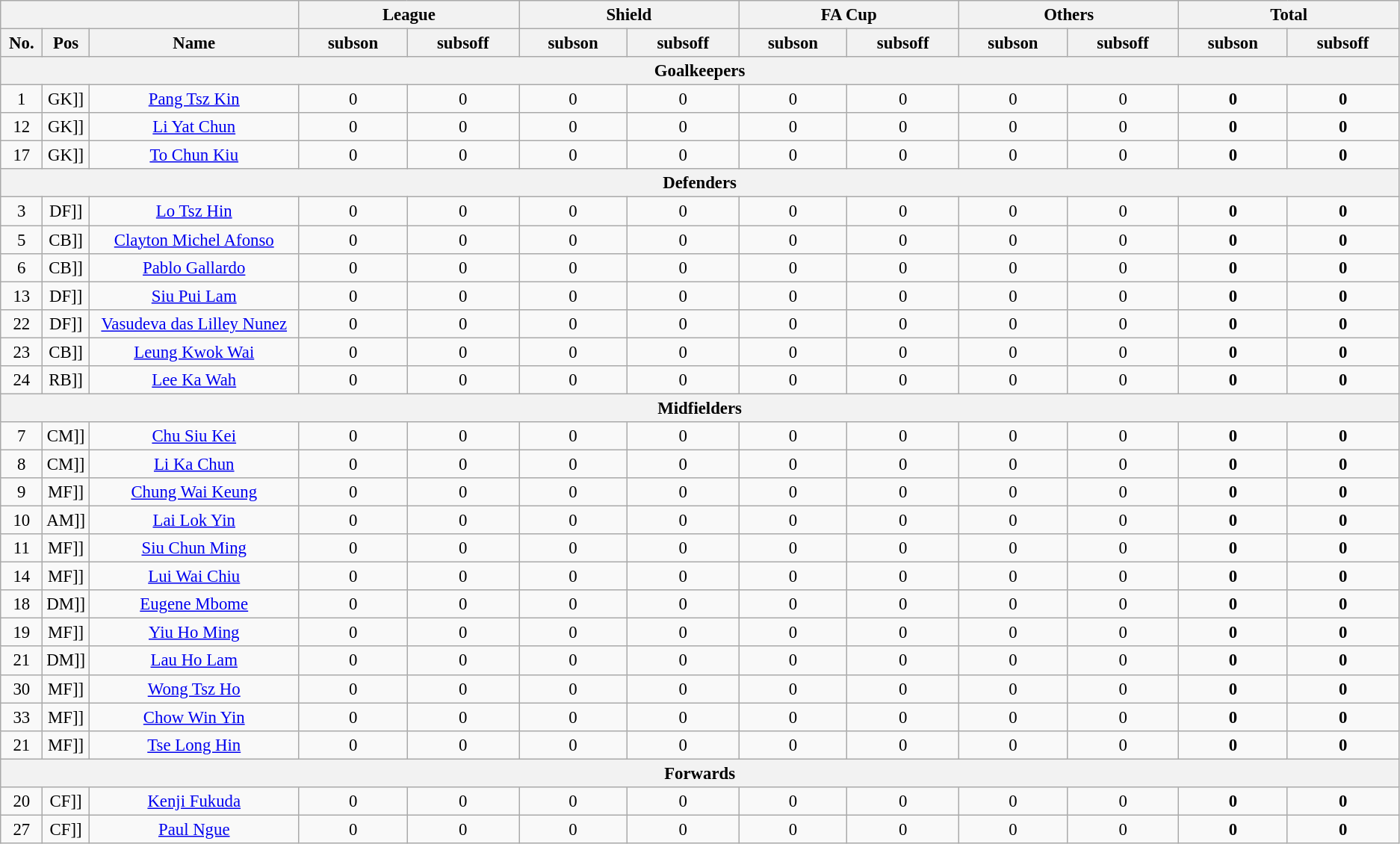<table class="wikitable" style="font-size: 95%; text-align:center;">
<tr>
<th colspan=3></th>
<th colspan=2>League</th>
<th colspan=2>Shield</th>
<th colspan=2>FA Cup</th>
<th colspan=2>Others</th>
<th colspan=2>Total</th>
</tr>
<tr>
<th width="3%">No.</th>
<th width="3%">Pos</th>
<th width="15%">Name</th>
<th width=20>subson</th>
<th width=20>subsoff</th>
<th width=20>subson</th>
<th width=20>subsoff</th>
<th width=20>subson</th>
<th width=20>subsoff</th>
<th width=20>subson</th>
<th width=20>subsoff</th>
<th width=20>subson</th>
<th width=20>subsoff</th>
</tr>
<tr>
<th colspan=15>Goalkeepers</th>
</tr>
<tr>
<td>1</td>
<td [[>GK]]</td>
<td><a href='#'>Pang Tsz Kin</a></td>
<td>0</td>
<td>0</td>
<td>0</td>
<td>0</td>
<td>0</td>
<td>0</td>
<td>0</td>
<td>0</td>
<td><strong>0</strong></td>
<td><strong>0</strong></td>
</tr>
<tr>
<td>12</td>
<td [[>GK]]</td>
<td><a href='#'>Li Yat Chun</a></td>
<td>0</td>
<td>0</td>
<td>0</td>
<td>0</td>
<td>0</td>
<td>0</td>
<td>0</td>
<td>0</td>
<td><strong>0</strong></td>
<td><strong>0</strong></td>
</tr>
<tr>
<td>17</td>
<td [[>GK]]</td>
<td><a href='#'>To Chun Kiu</a></td>
<td>0</td>
<td>0</td>
<td>0</td>
<td>0</td>
<td>0</td>
<td>0</td>
<td>0</td>
<td>0</td>
<td><strong>0</strong></td>
<td><strong>0</strong></td>
</tr>
<tr>
<th colspan=15>Defenders</th>
</tr>
<tr>
<td>3</td>
<td [[>DF]]</td>
<td><a href='#'>Lo Tsz Hin</a></td>
<td>0</td>
<td>0</td>
<td>0</td>
<td>0</td>
<td>0</td>
<td>0</td>
<td>0</td>
<td>0</td>
<td><strong>0</strong></td>
<td><strong>0</strong></td>
</tr>
<tr>
<td>5</td>
<td [[>CB]]</td>
<td><a href='#'>Clayton Michel Afonso</a></td>
<td>0</td>
<td>0</td>
<td>0</td>
<td>0</td>
<td>0</td>
<td>0</td>
<td>0</td>
<td>0</td>
<td><strong>0</strong></td>
<td><strong>0</strong></td>
</tr>
<tr>
<td>6</td>
<td [[>CB]]</td>
<td><a href='#'>Pablo Gallardo</a></td>
<td>0</td>
<td>0</td>
<td>0</td>
<td>0</td>
<td>0</td>
<td>0</td>
<td>0</td>
<td>0</td>
<td><strong>0</strong></td>
<td><strong>0</strong></td>
</tr>
<tr>
<td>13</td>
<td [[>DF]]</td>
<td><a href='#'>Siu Pui Lam</a></td>
<td>0</td>
<td>0</td>
<td>0</td>
<td>0</td>
<td>0</td>
<td>0</td>
<td>0</td>
<td>0</td>
<td><strong>0</strong></td>
<td><strong>0</strong></td>
</tr>
<tr>
<td>22</td>
<td [[>DF]]</td>
<td><a href='#'>Vasudeva das Lilley Nunez</a></td>
<td>0</td>
<td>0</td>
<td>0</td>
<td>0</td>
<td>0</td>
<td>0</td>
<td>0</td>
<td>0</td>
<td><strong>0</strong></td>
<td><strong>0</strong></td>
</tr>
<tr>
<td>23</td>
<td [[>CB]]</td>
<td><a href='#'>Leung Kwok Wai</a></td>
<td>0</td>
<td>0</td>
<td>0</td>
<td>0</td>
<td>0</td>
<td>0</td>
<td>0</td>
<td>0</td>
<td><strong>0</strong></td>
<td><strong>0</strong></td>
</tr>
<tr>
<td>24</td>
<td [[>RB]]</td>
<td><a href='#'>Lee Ka Wah</a></td>
<td>0</td>
<td>0</td>
<td>0</td>
<td>0</td>
<td>0</td>
<td>0</td>
<td>0</td>
<td>0</td>
<td><strong>0</strong></td>
<td><strong>0</strong></td>
</tr>
<tr>
<th colspan=15>Midfielders</th>
</tr>
<tr>
<td>7</td>
<td [[>CM]]</td>
<td><a href='#'>Chu Siu Kei</a></td>
<td>0</td>
<td>0</td>
<td>0</td>
<td>0</td>
<td>0</td>
<td>0</td>
<td>0</td>
<td>0</td>
<td><strong>0</strong></td>
<td><strong>0</strong></td>
</tr>
<tr>
<td>8</td>
<td [[>CM]]</td>
<td><a href='#'>Li Ka Chun</a></td>
<td>0</td>
<td>0</td>
<td>0</td>
<td>0</td>
<td>0</td>
<td>0</td>
<td>0</td>
<td>0</td>
<td><strong>0</strong></td>
<td><strong>0</strong></td>
</tr>
<tr>
<td>9</td>
<td [[>MF]]</td>
<td><a href='#'>Chung Wai Keung</a></td>
<td>0</td>
<td>0</td>
<td>0</td>
<td>0</td>
<td>0</td>
<td>0</td>
<td>0</td>
<td>0</td>
<td><strong>0</strong></td>
<td><strong>0</strong></td>
</tr>
<tr>
<td>10</td>
<td [[>AM]]</td>
<td><a href='#'>Lai Lok Yin</a></td>
<td>0</td>
<td>0</td>
<td>0</td>
<td>0</td>
<td>0</td>
<td>0</td>
<td>0</td>
<td>0</td>
<td><strong>0</strong></td>
<td><strong>0</strong></td>
</tr>
<tr>
<td>11</td>
<td [[>MF]]</td>
<td><a href='#'>Siu Chun Ming</a></td>
<td>0</td>
<td>0</td>
<td>0</td>
<td>0</td>
<td>0</td>
<td>0</td>
<td>0</td>
<td>0</td>
<td><strong>0</strong></td>
<td><strong>0</strong></td>
</tr>
<tr>
<td>14</td>
<td [[>MF]]</td>
<td><a href='#'>Lui Wai Chiu</a></td>
<td>0</td>
<td>0</td>
<td>0</td>
<td>0</td>
<td>0</td>
<td>0</td>
<td>0</td>
<td>0</td>
<td><strong>0</strong></td>
<td><strong>0</strong></td>
</tr>
<tr>
<td>18</td>
<td [[>DM]]</td>
<td><a href='#'>Eugene Mbome</a></td>
<td>0</td>
<td>0</td>
<td>0</td>
<td>0</td>
<td>0</td>
<td>0</td>
<td>0</td>
<td>0</td>
<td><strong>0</strong></td>
<td><strong>0</strong></td>
</tr>
<tr>
<td>19</td>
<td [[>MF]]</td>
<td><a href='#'>Yiu Ho Ming</a></td>
<td>0</td>
<td>0</td>
<td>0</td>
<td>0</td>
<td>0</td>
<td>0</td>
<td>0</td>
<td>0</td>
<td><strong>0</strong></td>
<td><strong>0</strong></td>
</tr>
<tr>
<td>21</td>
<td [[>DM]]</td>
<td><a href='#'>Lau Ho Lam</a></td>
<td>0</td>
<td>0</td>
<td>0</td>
<td>0</td>
<td>0</td>
<td>0</td>
<td>0</td>
<td>0</td>
<td><strong>0</strong></td>
<td><strong>0</strong></td>
</tr>
<tr>
<td>30</td>
<td [[>MF]]</td>
<td><a href='#'>Wong Tsz Ho</a></td>
<td>0</td>
<td>0</td>
<td>0</td>
<td>0</td>
<td>0</td>
<td>0</td>
<td>0</td>
<td>0</td>
<td><strong>0</strong></td>
<td><strong>0</strong></td>
</tr>
<tr>
<td>33</td>
<td [[>MF]]</td>
<td><a href='#'>Chow Win Yin</a></td>
<td>0</td>
<td>0</td>
<td>0</td>
<td>0</td>
<td>0</td>
<td>0</td>
<td>0</td>
<td>0</td>
<td><strong>0</strong></td>
<td><strong>0</strong></td>
</tr>
<tr>
<td>21</td>
<td [[>MF]]</td>
<td><a href='#'>Tse Long Hin</a></td>
<td>0</td>
<td>0</td>
<td>0</td>
<td>0</td>
<td>0</td>
<td>0</td>
<td>0</td>
<td>0</td>
<td><strong>0</strong></td>
<td><strong>0</strong></td>
</tr>
<tr>
<th colspan=15>Forwards</th>
</tr>
<tr>
<td>20</td>
<td [[>CF]]</td>
<td><a href='#'>Kenji Fukuda</a></td>
<td>0</td>
<td>0</td>
<td>0</td>
<td>0</td>
<td>0</td>
<td>0</td>
<td>0</td>
<td>0</td>
<td><strong>0</strong></td>
<td><strong>0</strong></td>
</tr>
<tr>
<td>27</td>
<td [[>CF]]</td>
<td><a href='#'>Paul Ngue</a></td>
<td>0</td>
<td>0</td>
<td>0</td>
<td>0</td>
<td>0</td>
<td>0</td>
<td>0</td>
<td>0</td>
<td><strong>0</strong></td>
<td><strong>0</strong></td>
</tr>
</table>
